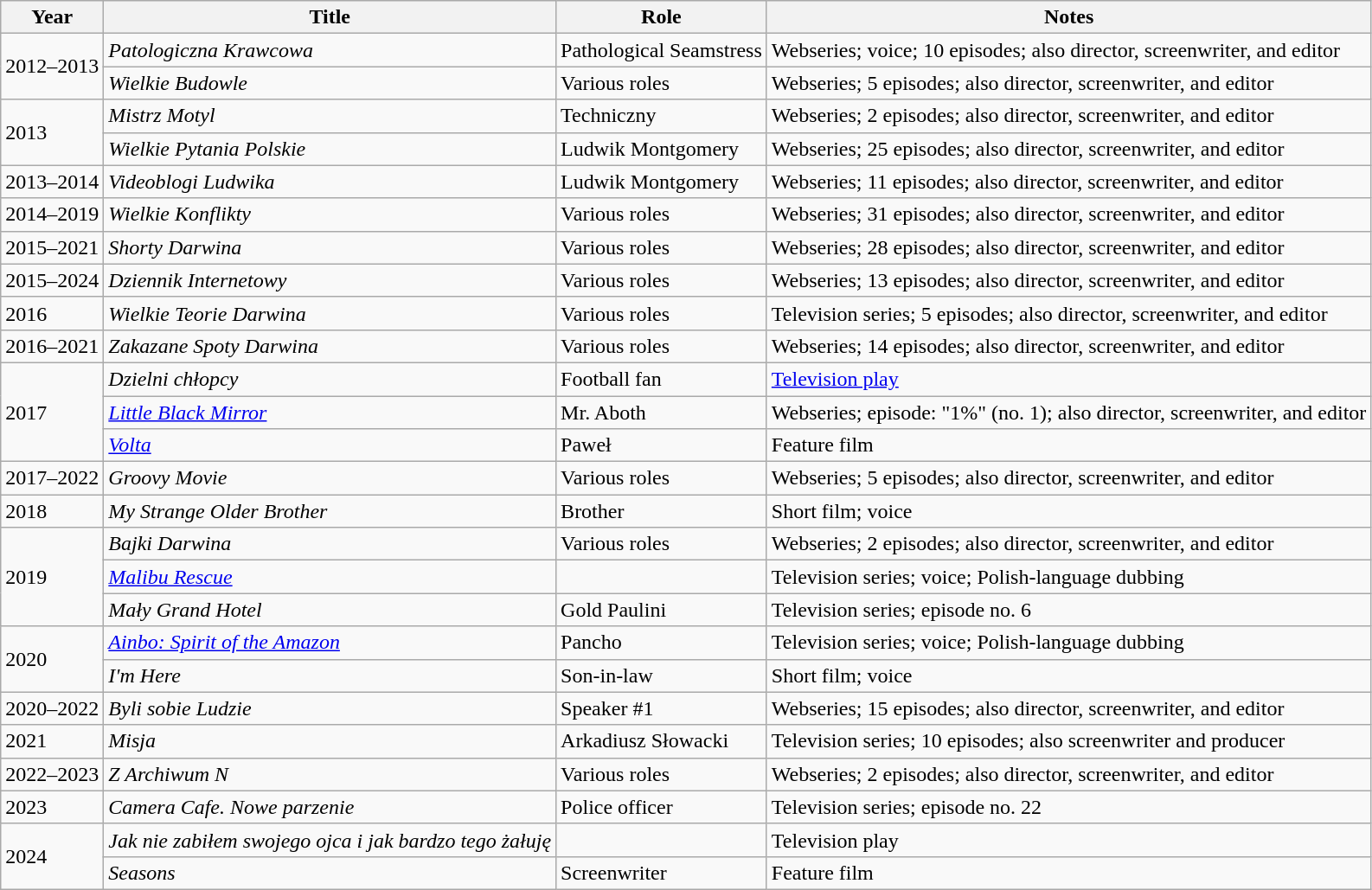<table class="wikitable plainrowheaders sortable">
<tr>
<th scope="col">Year</th>
<th scope="col">Title</th>
<th scope="col">Role</th>
<th scope="col" class="unsortable">Notes</th>
</tr>
<tr>
<td rowspan=2>2012–2013</td>
<td><em>Patologiczna Krawcowa</em></td>
<td>Pathological Seamstress</td>
<td>Webseries; voice; 10 episodes; also director, screenwriter, and editor</td>
</tr>
<tr>
<td><em>Wielkie Budowle</em></td>
<td>Various roles</td>
<td>Webseries; 5 episodes; also director, screenwriter, and editor</td>
</tr>
<tr>
<td rowspan=2>2013</td>
<td><em>Mistrz Motyl</em></td>
<td>Techniczny</td>
<td>Webseries; 2 episodes; also director, screenwriter, and editor</td>
</tr>
<tr>
<td><em>Wielkie Pytania Polskie</em></td>
<td>Ludwik Montgomery</td>
<td>Webseries; 25 episodes; also director, screenwriter, and editor</td>
</tr>
<tr>
<td>2013–2014</td>
<td><em>Videoblogi Ludwika</em></td>
<td>Ludwik Montgomery</td>
<td>Webseries; 11 episodes; also director, screenwriter, and editor</td>
</tr>
<tr>
<td>2014–2019</td>
<td><em>Wielkie Konflikty</em></td>
<td>Various roles</td>
<td>Webseries; 31 episodes; also director, screenwriter, and editor</td>
</tr>
<tr>
<td>2015–2021</td>
<td><em>Shorty Darwina</em></td>
<td>Various roles</td>
<td>Webseries; 28 episodes; also director, screenwriter, and editor</td>
</tr>
<tr>
<td>2015–2024</td>
<td><em>Dziennik Internetowy</em></td>
<td>Various roles</td>
<td>Webseries; 13 episodes; also director, screenwriter, and editor</td>
</tr>
<tr>
<td>2016</td>
<td><em>Wielkie Teorie Darwina</em></td>
<td>Various roles</td>
<td>Television series; 5 episodes; also director, screenwriter, and editor</td>
</tr>
<tr>
<td>2016–2021</td>
<td><em>Zakazane Spoty Darwina</em></td>
<td>Various roles</td>
<td>Webseries; 14 episodes; also director, screenwriter, and editor</td>
</tr>
<tr>
<td rowspan=3>2017</td>
<td><em>Dzielni chłopcy</em></td>
<td>Football fan</td>
<td><a href='#'>Television play</a></td>
</tr>
<tr>
<td><em><a href='#'>Little Black Mirror</a></em></td>
<td>Mr. Aboth</td>
<td>Webseries; episode: "1%" (no. 1); also director, screenwriter, and editor</td>
</tr>
<tr>
<td><em><a href='#'>Volta</a></em></td>
<td>Paweł</td>
<td>Feature film</td>
</tr>
<tr>
<td>2017–2022</td>
<td><em>Groovy Movie</em></td>
<td>Various roles</td>
<td>Webseries; 5 episodes; also director, screenwriter, and editor</td>
</tr>
<tr>
<td>2018</td>
<td><em>My Strange Older Brother</em></td>
<td>Brother</td>
<td>Short film; voice</td>
</tr>
<tr>
<td rowspan=3>2019</td>
<td><em>Bajki Darwina</em></td>
<td>Various roles</td>
<td>Webseries; 2 episodes; also director, screenwriter, and editor</td>
</tr>
<tr>
<td><em><a href='#'>Malibu Rescue</a></em></td>
<td></td>
<td>Television series; voice; Polish-language dubbing</td>
</tr>
<tr>
<td><em>Mały Grand Hotel</em></td>
<td>Gold Paulini</td>
<td>Television series; episode no. 6</td>
</tr>
<tr>
<td rowspan=2>2020</td>
<td><em><a href='#'>Ainbo: Spirit of the Amazon</a></em></td>
<td>Pancho</td>
<td>Television series; voice; Polish-language dubbing</td>
</tr>
<tr>
<td><em>I'm Here</em></td>
<td>Son-in-law</td>
<td>Short film; voice</td>
</tr>
<tr>
<td>2020–2022</td>
<td><em>Byli sobie Ludzie</em></td>
<td>Speaker #1</td>
<td>Webseries; 15 episodes; also director, screenwriter, and editor</td>
</tr>
<tr>
<td>2021</td>
<td><em>Misja</em></td>
<td>Arkadiusz Słowacki</td>
<td>Television series; 10 episodes; also screenwriter and producer</td>
</tr>
<tr>
<td>2022–2023</td>
<td><em>Z Archiwum N</em></td>
<td>Various roles</td>
<td>Webseries; 2 episodes; also director, screenwriter, and editor</td>
</tr>
<tr>
<td>2023</td>
<td><em>Camera Cafe. Nowe parzenie</em></td>
<td>Police officer</td>
<td>Television series; episode no. 22</td>
</tr>
<tr>
<td rowspan=2>2024</td>
<td><em>Jak nie zabiłem swojego ojca i jak bardzo tego żałuję</em></td>
<td></td>
<td>Television play</td>
</tr>
<tr>
<td><em>Seasons</em></td>
<td>Screenwriter</td>
<td>Feature film</td>
</tr>
</table>
